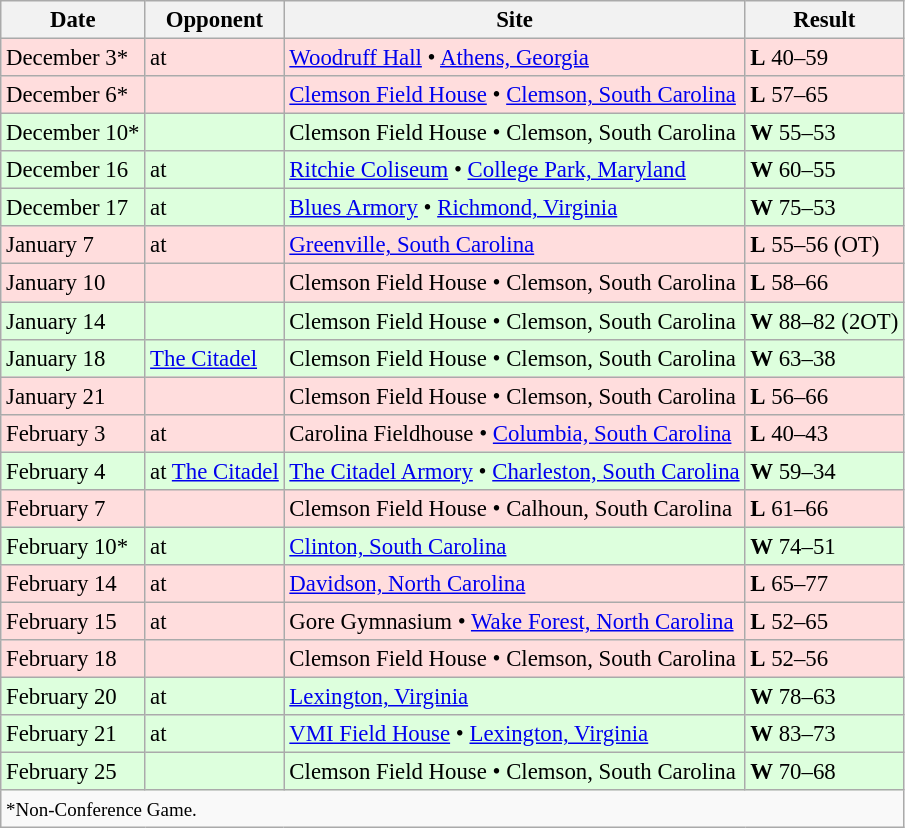<table class="wikitable" style="font-size:95%;">
<tr>
<th>Date</th>
<th>Opponent</th>
<th>Site</th>
<th>Result</th>
</tr>
<tr style="background: #ffdddd;">
<td>December 3*</td>
<td>at </td>
<td><a href='#'>Woodruff Hall</a> • <a href='#'>Athens, Georgia</a></td>
<td><strong>L</strong> 40–59</td>
</tr>
<tr style="background: #ffdddd;">
<td>December 6*</td>
<td></td>
<td><a href='#'>Clemson Field House</a> • <a href='#'>Clemson, South Carolina</a></td>
<td><strong>L</strong> 57–65</td>
</tr>
<tr style="background: #ddffdd;">
<td>December 10*</td>
<td></td>
<td>Clemson Field House • Clemson, South Carolina</td>
<td><strong>W</strong> 55–53</td>
</tr>
<tr style="background: #ddffdd;">
<td>December 16</td>
<td>at </td>
<td><a href='#'>Ritchie Coliseum</a> • <a href='#'>College Park, Maryland</a></td>
<td><strong>W</strong> 60–55</td>
</tr>
<tr style="background: #ddffdd;">
<td>December 17</td>
<td>at </td>
<td><a href='#'>Blues Armory</a> • <a href='#'>Richmond, Virginia</a></td>
<td><strong>W</strong> 75–53</td>
</tr>
<tr style="background: #ffdddd;">
<td>January 7</td>
<td>at </td>
<td><a href='#'>Greenville, South Carolina</a></td>
<td><strong>L</strong> 55–56 (OT)</td>
</tr>
<tr style="background: #ffdddd;">
<td>January 10</td>
<td></td>
<td>Clemson Field House • Clemson, South Carolina</td>
<td><strong>L</strong> 58–66</td>
</tr>
<tr style="background: #ddffdd;">
<td>January 14</td>
<td></td>
<td>Clemson Field House • Clemson, South Carolina</td>
<td><strong>W</strong> 88–82 (2OT)</td>
</tr>
<tr style="background: #ddffdd;">
<td>January 18</td>
<td><a href='#'>The Citadel</a></td>
<td>Clemson Field House • Clemson, South Carolina</td>
<td><strong>W</strong> 63–38</td>
</tr>
<tr style="background: #ffdddd;">
<td>January 21</td>
<td></td>
<td>Clemson Field House • Clemson, South Carolina</td>
<td><strong>L</strong> 56–66</td>
</tr>
<tr style="background: #ffdddd;">
<td>February 3</td>
<td>at </td>
<td>Carolina Fieldhouse • <a href='#'>Columbia, South Carolina</a></td>
<td><strong>L</strong> 40–43</td>
</tr>
<tr style="background: #ddffdd;">
<td>February 4</td>
<td>at <a href='#'>The Citadel</a></td>
<td><a href='#'>The Citadel Armory</a> • <a href='#'>Charleston, South Carolina</a></td>
<td><strong>W</strong> 59–34</td>
</tr>
<tr style="background: #ffdddd;">
<td>February 7</td>
<td></td>
<td>Clemson Field House • Calhoun, South Carolina</td>
<td><strong>L</strong> 61–66</td>
</tr>
<tr style="background: #ddffdd;">
<td>February 10*</td>
<td>at </td>
<td><a href='#'>Clinton, South Carolina</a></td>
<td><strong>W</strong> 74–51</td>
</tr>
<tr style="background: #ffdddd;">
<td>February 14</td>
<td>at </td>
<td><a href='#'>Davidson, North Carolina</a></td>
<td><strong>L</strong> 65–77</td>
</tr>
<tr style="background: #ffdddd;">
<td>February 15</td>
<td>at </td>
<td>Gore Gymnasium • <a href='#'>Wake Forest, North Carolina</a></td>
<td><strong>L</strong> 52–65</td>
</tr>
<tr style="background: #ffdddd;">
<td>February 18</td>
<td></td>
<td>Clemson Field House • Clemson, South Carolina</td>
<td><strong>L</strong> 52–56</td>
</tr>
<tr style="background: #ddffdd;">
<td>February 20</td>
<td>at </td>
<td><a href='#'>Lexington, Virginia</a></td>
<td><strong>W</strong> 78–63</td>
</tr>
<tr style="background: #ddffdd;">
<td>February 21</td>
<td>at </td>
<td><a href='#'>VMI Field House</a> • <a href='#'>Lexington, Virginia</a></td>
<td><strong>W</strong> 83–73</td>
</tr>
<tr style="background: #ddffdd;">
<td>February 25</td>
<td></td>
<td>Clemson Field House • Clemson, South Carolina</td>
<td><strong>W</strong> 70–68</td>
</tr>
<tr style="background:#f9f9f9;">
<td colspan=4><small>*Non-Conference Game.</small></td>
</tr>
</table>
